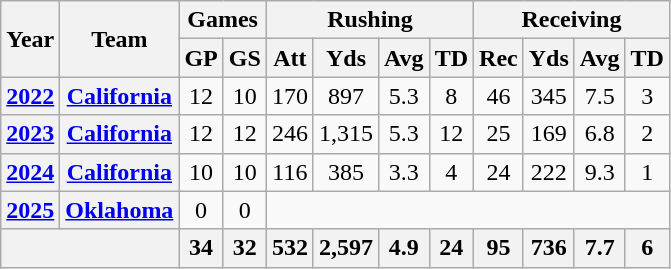<table class=wikitable style="text-align:center;">
<tr>
<th rowspan="2">Year</th>
<th rowspan="2">Team</th>
<th colspan="2">Games</th>
<th colspan="4">Rushing</th>
<th colspan="4">Receiving</th>
</tr>
<tr>
<th>GP</th>
<th>GS</th>
<th>Att</th>
<th>Yds</th>
<th>Avg</th>
<th>TD</th>
<th>Rec</th>
<th>Yds</th>
<th>Avg</th>
<th>TD</th>
</tr>
<tr>
<th><a href='#'>2022</a></th>
<th><a href='#'>California</a></th>
<td>12</td>
<td>10</td>
<td>170</td>
<td>897</td>
<td>5.3</td>
<td>8</td>
<td>46</td>
<td>345</td>
<td>7.5</td>
<td>3</td>
</tr>
<tr>
<th><a href='#'>2023</a></th>
<th><a href='#'>California</a></th>
<td>12</td>
<td>12</td>
<td>246</td>
<td>1,315</td>
<td>5.3</td>
<td>12</td>
<td>25</td>
<td>169</td>
<td>6.8</td>
<td>2</td>
</tr>
<tr>
<th><a href='#'>2024</a></th>
<th><a href='#'>California</a></th>
<td>10</td>
<td>10</td>
<td>116</td>
<td>385</td>
<td>3.3</td>
<td>4</td>
<td>24</td>
<td>222</td>
<td>9.3</td>
<td>1</td>
</tr>
<tr>
<th><a href='#'>2025</a></th>
<th><a href='#'>Oklahoma</a></th>
<td>0</td>
<td>0</td>
</tr>
<tr>
<th colspan="2"></th>
<th>34</th>
<th>32</th>
<th>532</th>
<th>2,597</th>
<th>4.9</th>
<th>24</th>
<th>95</th>
<th>736</th>
<th>7.7</th>
<th>6</th>
</tr>
</table>
